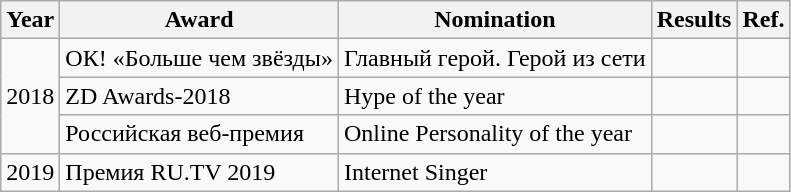<table class="wikitable">
<tr>
<th scope="col">Year</th>
<th scope="col">Award</th>
<th>Nomination</th>
<th scope="col">Results</th>
<th scope="col">Ref.</th>
</tr>
<tr>
<td rowspan="3">2018</td>
<td>ОК! «Больше чем звёзды»</td>
<td>Главный герой. Герой из сети</td>
<td></td>
<td></td>
</tr>
<tr>
<td>ZD Awards-2018</td>
<td>Hype of the year</td>
<td></td>
<td></td>
</tr>
<tr>
<td>Российская веб-премия</td>
<td>Online Personality of the year</td>
<td></td>
<td></td>
</tr>
<tr>
<td rowspan="1">2019</td>
<td>Премия RU.TV 2019</td>
<td>Internet Singer</td>
<td></td>
<td></td>
</tr>
</table>
